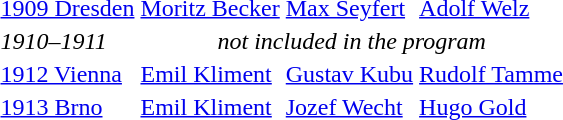<table>
<tr>
<td><a href='#'>1909 Dresden</a></td>
<td> <a href='#'>Moritz Becker</a></td>
<td> <a href='#'>Max Seyfert</a></td>
<td> <a href='#'>Adolf Welz</a></td>
</tr>
<tr>
<td><em>1910–1911</em></td>
<td colspan=3 align=center><em>not included in the program</em></td>
</tr>
<tr>
<td><a href='#'>1912 Vienna</a></td>
<td> <a href='#'>Emil Kliment</a></td>
<td>  <a href='#'>Gustav Kubu</a></td>
<td> <a href='#'>Rudolf Tamme</a></td>
</tr>
<tr>
<td><a href='#'>1913 Brno</a></td>
<td> <a href='#'>Emil Kliment</a></td>
<td> <a href='#'>Jozef Wecht</a></td>
<td> <a href='#'>Hugo Gold</a></td>
</tr>
</table>
